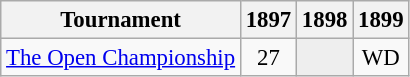<table class="wikitable" style="font-size:95%;text-align:center;">
<tr>
<th>Tournament</th>
<th>1897</th>
<th>1898</th>
<th>1899</th>
</tr>
<tr>
<td align=left><a href='#'>The Open Championship</a></td>
<td>27</td>
<td style="background:#eeeeee;"></td>
<td>WD</td>
</tr>
</table>
